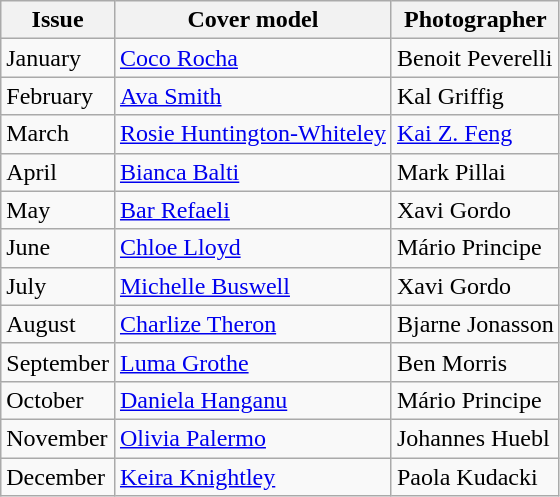<table class="sortable wikitable">
<tr>
<th>Issue</th>
<th>Cover model</th>
<th>Photographer</th>
</tr>
<tr>
<td>January</td>
<td><a href='#'>Coco Rocha</a></td>
<td>Benoit Peverelli</td>
</tr>
<tr>
<td>February</td>
<td><a href='#'>Ava Smith</a></td>
<td>Kal Griffig</td>
</tr>
<tr>
<td>March</td>
<td><a href='#'>Rosie Huntington-Whiteley</a></td>
<td><a href='#'>Kai Z. Feng</a></td>
</tr>
<tr>
<td>April</td>
<td><a href='#'>Bianca Balti</a></td>
<td>Mark Pillai</td>
</tr>
<tr>
<td>May</td>
<td><a href='#'>Bar Refaeli</a></td>
<td>Xavi Gordo</td>
</tr>
<tr>
<td>June</td>
<td><a href='#'>Chloe Lloyd</a></td>
<td>Mário Principe</td>
</tr>
<tr>
<td>July</td>
<td><a href='#'>Michelle Buswell</a></td>
<td>Xavi Gordo</td>
</tr>
<tr>
<td>August</td>
<td><a href='#'>Charlize Theron</a></td>
<td>Bjarne Jonasson</td>
</tr>
<tr>
<td>September</td>
<td><a href='#'>Luma Grothe</a></td>
<td>Ben Morris</td>
</tr>
<tr>
<td>October</td>
<td><a href='#'>Daniela Hanganu</a></td>
<td>Mário Principe</td>
</tr>
<tr>
<td>November</td>
<td><a href='#'>Olivia Palermo</a></td>
<td>Johannes Huebl</td>
</tr>
<tr>
<td>December</td>
<td><a href='#'>Keira Knightley</a></td>
<td>Paola Kudacki</td>
</tr>
</table>
